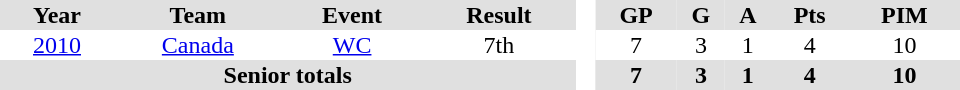<table border="0" cellpadding="1" cellspacing="0" style="text-align:center; width:40em">
<tr ALIGN="center" bgcolor="#e0e0e0">
<th>Year</th>
<th>Team</th>
<th>Event</th>
<th>Result</th>
<th rowspan="99" bgcolor="#ffffff"> </th>
<th>GP</th>
<th>G</th>
<th>A</th>
<th>Pts</th>
<th>PIM</th>
</tr>
<tr>
<td><a href='#'>2010</a></td>
<td><a href='#'>Canada</a></td>
<td><a href='#'>WC</a></td>
<td>7th</td>
<td>7</td>
<td>3</td>
<td>1</td>
<td>4</td>
<td>10</td>
</tr>
<tr bgcolor="#e0e0e0">
<th colspan=4>Senior totals</th>
<th>7</th>
<th>3</th>
<th>1</th>
<th>4</th>
<th>10</th>
</tr>
</table>
